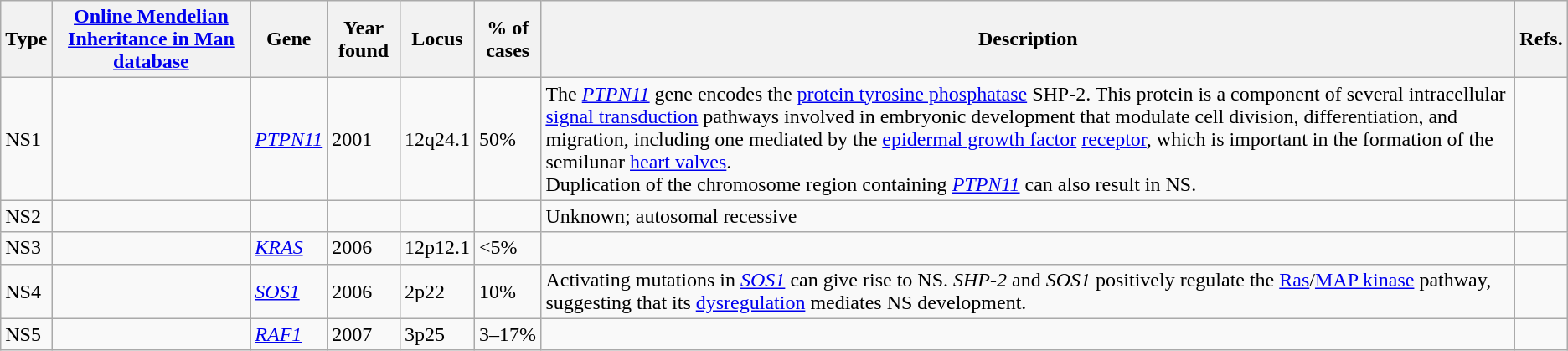<table class="wikitable">
<tr>
<th>Type</th>
<th><a href='#'>Online Mendelian Inheritance in Man database</a></th>
<th>Gene</th>
<th>Year found</th>
<th>Locus</th>
<th>% of cases</th>
<th>Description</th>
<th>Refs.</th>
</tr>
<tr>
<td>NS1</td>
<td></td>
<td><em><a href='#'>PTPN11</a></em></td>
<td>2001</td>
<td>12q24.1</td>
<td>50%</td>
<td>The <em><a href='#'>PTPN11</a></em> gene encodes the <a href='#'>protein tyrosine phosphatase</a> SHP-2. This protein is a component of several intracellular <a href='#'>signal transduction</a> pathways involved in embryonic development that modulate cell division, differentiation, and migration, including one mediated by the <a href='#'>epidermal growth factor</a> <a href='#'>receptor</a>, which is important in the formation of the semilunar <a href='#'>heart valves</a>.<br> Duplication of the chromosome region containing <em><a href='#'>PTPN11</a></em> can also result in NS.</td>
<td><br></td>
</tr>
<tr>
<td>NS2</td>
<td></td>
<td></td>
<td></td>
<td></td>
<td></td>
<td>Unknown; autosomal recessive</td>
<td></td>
</tr>
<tr>
<td>NS3</td>
<td></td>
<td><em><a href='#'>KRAS</a></em></td>
<td>2006</td>
<td>12p12.1</td>
<td><5%</td>
<td></td>
<td></td>
</tr>
<tr>
<td>NS4</td>
<td></td>
<td><em><a href='#'>SOS1</a></em></td>
<td>2006</td>
<td>2p22</td>
<td>10%</td>
<td>Activating mutations in <em><a href='#'>SOS1</a></em> can give rise to NS. <em>SHP-2</em> and <em>SOS1</em> positively regulate the <a href='#'>Ras</a>/<a href='#'>MAP kinase</a> pathway, suggesting that its <a href='#'>dysregulation</a> mediates NS development.</td>
<td></td>
</tr>
<tr>
<td>NS5</td>
<td></td>
<td><em><a href='#'>RAF1</a></em></td>
<td>2007</td>
<td>3p25</td>
<td>3–17%</td>
<td></td>
<td></td>
</tr>
</table>
